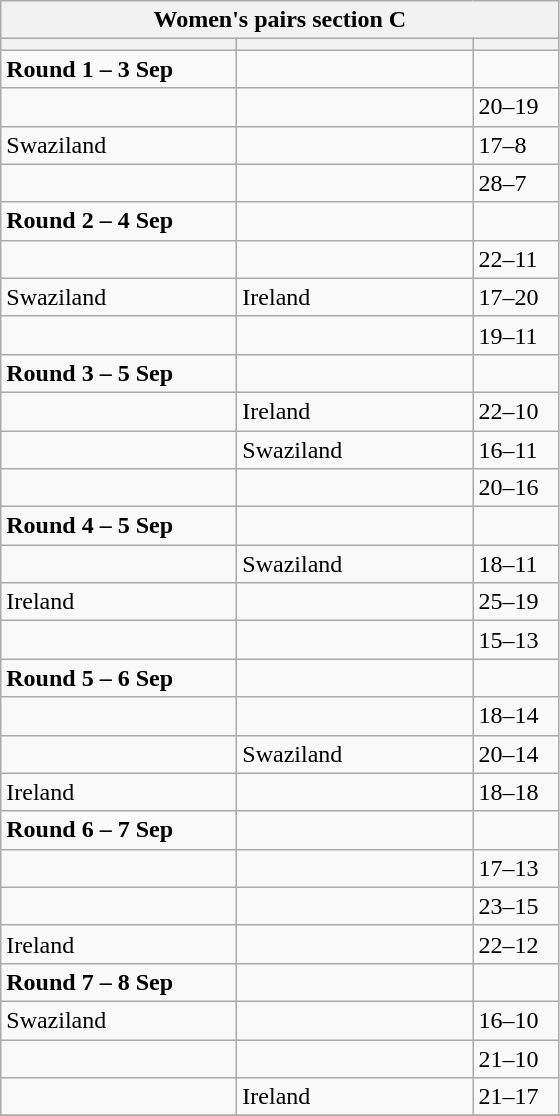<table class="wikitable">
<tr>
<th colspan="3">Women's pairs section C</th>
</tr>
<tr>
<th width=150></th>
<th width=150></th>
<th width=50></th>
</tr>
<tr>
<td><strong>Round 1 – 3 Sep</strong></td>
<td></td>
<td></td>
</tr>
<tr>
<td></td>
<td></td>
<td>20–19</td>
</tr>
<tr>
<td> Swaziland</td>
<td></td>
<td>17–8</td>
</tr>
<tr>
<td></td>
<td></td>
<td>28–7</td>
</tr>
<tr>
<td><strong>Round 2 – 4 Sep</strong></td>
<td></td>
<td></td>
</tr>
<tr>
<td></td>
<td></td>
<td>22–11</td>
</tr>
<tr>
<td> Swaziland</td>
<td> Ireland</td>
<td>17–20</td>
</tr>
<tr>
<td></td>
<td></td>
<td>19–11</td>
</tr>
<tr>
<td><strong>Round 3 – 5 Sep</strong></td>
<td></td>
<td></td>
</tr>
<tr>
<td></td>
<td> Ireland</td>
<td>22–10</td>
</tr>
<tr>
<td></td>
<td> Swaziland</td>
<td>16–11</td>
</tr>
<tr>
<td></td>
<td></td>
<td>20–16</td>
</tr>
<tr>
<td><strong>Round 4 – 5 Sep</strong></td>
<td></td>
<td></td>
</tr>
<tr>
<td></td>
<td> Swaziland</td>
<td>18–11</td>
</tr>
<tr>
<td> Ireland</td>
<td></td>
<td>25–19</td>
</tr>
<tr>
<td></td>
<td></td>
<td>15–13</td>
</tr>
<tr>
<td><strong>Round 5 – 6 Sep</strong></td>
<td></td>
<td></td>
</tr>
<tr>
<td></td>
<td></td>
<td>18–14</td>
</tr>
<tr>
<td></td>
<td> Swaziland</td>
<td>20–14</td>
</tr>
<tr>
<td> Ireland</td>
<td></td>
<td>18–18</td>
</tr>
<tr>
<td><strong>Round 6  – 7 Sep</strong></td>
<td></td>
<td></td>
</tr>
<tr>
<td></td>
<td></td>
<td>17–13</td>
</tr>
<tr>
<td></td>
<td></td>
<td>23–15</td>
</tr>
<tr>
<td> Ireland</td>
<td></td>
<td>22–12</td>
</tr>
<tr>
<td><strong>Round 7 – 8 Sep</strong></td>
<td></td>
<td></td>
</tr>
<tr>
<td> Swaziland</td>
<td></td>
<td>16–10</td>
</tr>
<tr>
<td></td>
<td></td>
<td>21–10</td>
</tr>
<tr>
<td></td>
<td> Ireland</td>
<td>21–17</td>
</tr>
<tr>
</tr>
</table>
